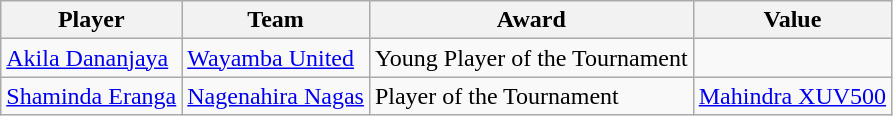<table class="wikitable">
<tr>
<th>Player</th>
<th>Team</th>
<th>Award</th>
<th>Value</th>
</tr>
<tr>
<td><a href='#'>Akila Dananjaya</a></td>
<td><a href='#'>Wayamba United</a></td>
<td>Young Player of the Tournament</td>
<td></td>
</tr>
<tr>
<td><a href='#'>Shaminda Eranga</a></td>
<td><a href='#'>Nagenahira Nagas</a></td>
<td>Player of the Tournament</td>
<td><a href='#'>Mahindra XUV500</a></td>
</tr>
</table>
